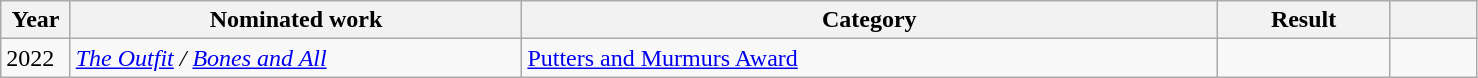<table class=wikitable>
<tr>
<th width=4%>Year</th>
<th width=26%>Nominated work</th>
<th width=40%>Category</th>
<th width=10%>Result</th>
<th width=5%></th>
</tr>
<tr>
<td>2022</td>
<td><em><a href='#'>The Outfit</a> /  <a href='#'>Bones and All</a></em></td>
<td><a href='#'>Putters and Murmurs Award</a></td>
<td></td>
<td style="text-align:center;"></td>
</tr>
</table>
